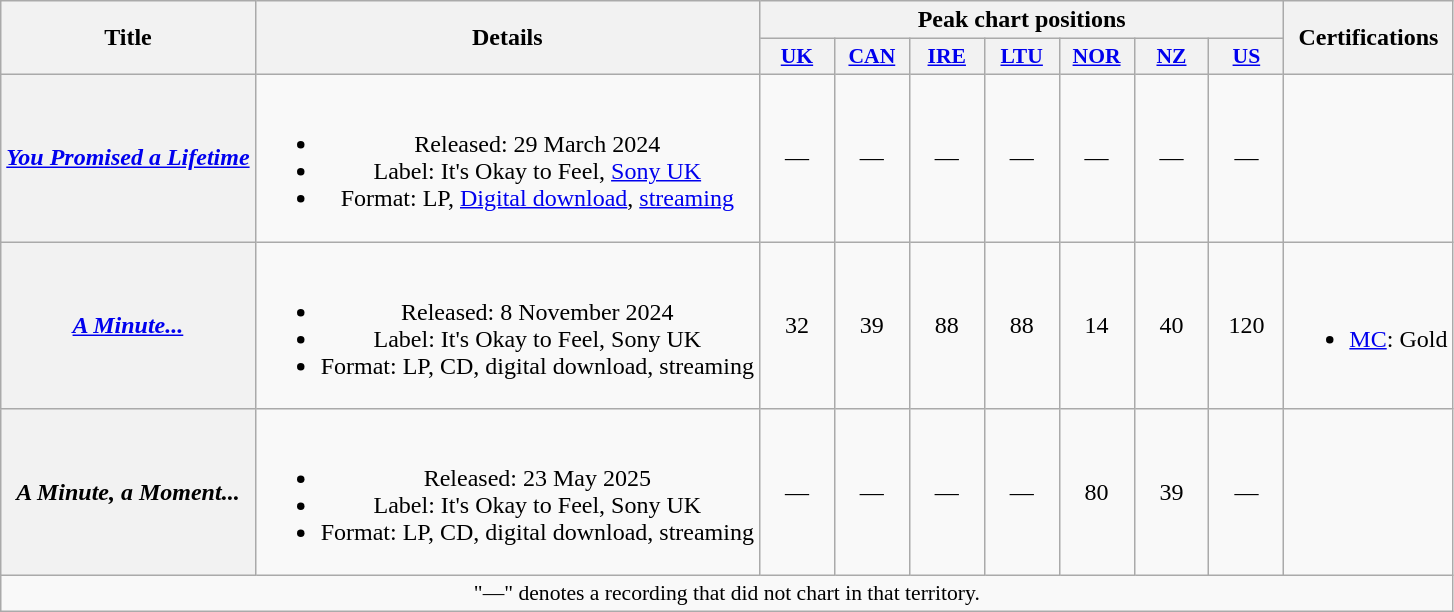<table class="wikitable plainrowheaders" style="text-align:center;" border="1">
<tr>
<th scope="col" rowspan="2">Title</th>
<th scope="col" rowspan="2">Details</th>
<th scope="col" colspan="7">Peak chart positions</th>
<th scope="col" rowspan="2">Certifications</th>
</tr>
<tr>
<th scope="col" style="width:3em;font-size:90%;"><a href='#'>UK</a><br></th>
<th scope="col" style="width:3em;font-size:90%;"><a href='#'>CAN</a><br></th>
<th scope="col" style="width:3em;font-size:90%;"><a href='#'>IRE</a><br></th>
<th scope="col" style="width:3em;font-size:90%;"><a href='#'>LTU</a><br></th>
<th scope="col" style="width:3em;font-size:90%;"><a href='#'>NOR</a><br></th>
<th scope="col" style="width:3em;font-size:90%;"><a href='#'>NZ</a><br></th>
<th scope="col" style="width:3em;font-size:90%;"><a href='#'>US</a><br></th>
</tr>
<tr>
<th scope="row"><em><a href='#'>You Promised a Lifetime</a></em></th>
<td><br><ul><li>Released: 29 March 2024</li><li>Label: It's Okay to Feel, <a href='#'>Sony UK</a></li><li>Format: LP, <a href='#'>Digital download</a>, <a href='#'>streaming</a></li></ul></td>
<td>—</td>
<td>—</td>
<td>—</td>
<td>—</td>
<td>—</td>
<td>—</td>
<td>—</td>
<td></td>
</tr>
<tr>
<th scope="row"><em><a href='#'>A Minute...</a></em></th>
<td><br><ul><li>Released: 8 November 2024</li><li>Label: It's Okay to Feel, Sony UK</li><li>Format: LP, CD, digital download, streaming</li></ul></td>
<td>32</td>
<td>39</td>
<td>88</td>
<td>88</td>
<td>14</td>
<td>40</td>
<td>120</td>
<td><br><ul><li><a href='#'>MC</a>: Gold</li></ul></td>
</tr>
<tr>
<th scope="row"><em>A Minute, a Moment...</em></th>
<td><br><ul><li>Released: 23 May 2025</li><li>Label: It's Okay to Feel, Sony UK</li><li>Format: LP, CD, digital download, streaming</li></ul></td>
<td>—</td>
<td>—</td>
<td>—</td>
<td>—</td>
<td>80</td>
<td>39</td>
<td>—</td>
<td></td>
</tr>
<tr>
<td colspan="15" style="font-size:90%">"—" denotes a recording that did not chart in that territory.</td>
</tr>
</table>
